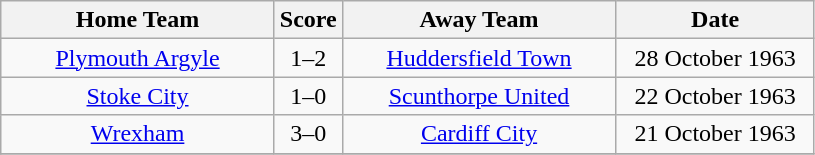<table class="wikitable" style="text-align:center;">
<tr>
<th width=175>Home Team</th>
<th width=20>Score</th>
<th width=175>Away Team</th>
<th width=125>Date</th>
</tr>
<tr>
<td><a href='#'>Plymouth Argyle</a></td>
<td>1–2</td>
<td><a href='#'>Huddersfield Town</a></td>
<td>28 October 1963</td>
</tr>
<tr>
<td><a href='#'>Stoke City</a></td>
<td>1–0</td>
<td><a href='#'>Scunthorpe United</a></td>
<td>22 October 1963</td>
</tr>
<tr>
<td><a href='#'>Wrexham</a></td>
<td>3–0</td>
<td><a href='#'>Cardiff City</a></td>
<td>21 October 1963</td>
</tr>
<tr>
</tr>
</table>
